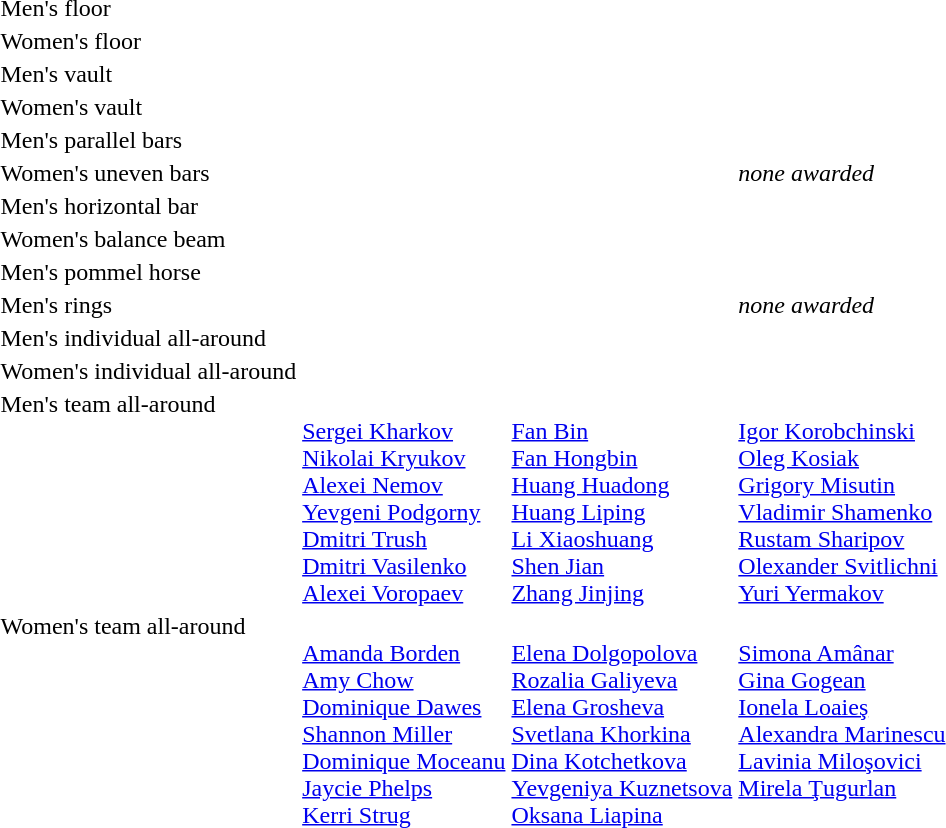<table>
<tr>
<td>Men's floor<br></td>
<td></td>
<td></td>
<td></td>
</tr>
<tr>
<td>Women's floor<br></td>
<td></td>
<td></td>
<td></td>
</tr>
<tr>
<td>Men's vault<br></td>
<td></td>
<td></td>
<td></td>
</tr>
<tr>
<td>Women's vault<br></td>
<td></td>
<td></td>
<td></td>
</tr>
<tr valign="top">
<td>Men's parallel bars<br></td>
<td></td>
<td></td>
<td></td>
</tr>
<tr valign="top">
<td rowspan=2>Women's uneven bars<br></td>
<td rowspan=2></td>
<td></td>
<td rowspan=2><em>none awarded</em></td>
</tr>
<tr>
<td></td>
</tr>
<tr valign="top">
<td rowspan=3>Men's horizontal bar<br></td>
<td rowspan=3></td>
<td rowspan=3></td>
<td></td>
</tr>
<tr>
<td></td>
</tr>
<tr>
<td></td>
</tr>
<tr valign="top">
<td>Women's balance beam<br></td>
<td></td>
<td></td>
<td></td>
</tr>
<tr valign="top">
<td>Men's pommel horse<br></td>
<td></td>
<td></td>
<td></td>
</tr>
<tr valign="top">
<td rowspan=2>Men's rings<br></td>
<td rowspan=2></td>
<td></td>
<td rowspan=2><em>none awarded</em></td>
</tr>
<tr>
<td></td>
</tr>
<tr valign="top">
<td>Men's individual all-around<br></td>
<td></td>
<td></td>
<td></td>
</tr>
<tr valign="top">
<td rowspan=2>Women's individual all-around<br></td>
<td rowspan=2></td>
<td rowspan=2></td>
<td></td>
</tr>
<tr>
<td></td>
</tr>
<tr valign="top">
<td>Men's team all-around<br></td>
<td><br><a href='#'>Sergei Kharkov</a><br><a href='#'>Nikolai Kryukov</a><br><a href='#'>Alexei Nemov</a><br><a href='#'>Yevgeni Podgorny</a><br><a href='#'>Dmitri Trush</a><br><a href='#'>Dmitri Vasilenko</a><br><a href='#'>Alexei Voropaev</a></td>
<td><br><a href='#'>Fan Bin</a><br><a href='#'>Fan Hongbin</a><br><a href='#'>Huang Huadong</a><br><a href='#'>Huang Liping</a><br><a href='#'>Li Xiaoshuang</a><br><a href='#'>Shen Jian</a><br><a href='#'>Zhang Jinjing</a></td>
<td><br><a href='#'>Igor Korobchinski</a><br><a href='#'>Oleg Kosiak</a><br><a href='#'>Grigory Misutin</a><br><a href='#'>Vladimir Shamenko</a><br><a href='#'>Rustam Sharipov</a><br><a href='#'>Olexander Svitlichni</a><br><a href='#'>Yuri Yermakov</a></td>
</tr>
<tr valign="top">
<td>Women's team all-around<br></td>
<td><br><a href='#'>Amanda Borden</a><br><a href='#'>Amy Chow</a><br><a href='#'>Dominique Dawes</a><br><a href='#'>Shannon Miller</a><br><a href='#'>Dominique Moceanu</a><br><a href='#'>Jaycie Phelps</a><br><a href='#'>Kerri Strug</a></td>
<td><br><a href='#'>Elena Dolgopolova</a><br><a href='#'>Rozalia Galiyeva</a><br><a href='#'>Elena Grosheva</a><br><a href='#'>Svetlana Khorkina</a><br><a href='#'>Dina Kotchetkova</a><br><a href='#'>Yevgeniya Kuznetsova</a><br><a href='#'>Oksana Liapina</a></td>
<td><br><a href='#'>Simona Amânar</a><br><a href='#'>Gina Gogean</a><br><a href='#'>Ionela Loaieş</a><br><a href='#'>Alexandra Marinescu</a><br><a href='#'>Lavinia Miloşovici</a><br><a href='#'>Mirela Ţugurlan</a></td>
</tr>
</table>
